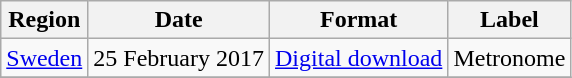<table class=wikitable>
<tr>
<th>Region</th>
<th>Date</th>
<th>Format</th>
<th>Label</th>
</tr>
<tr>
<td><a href='#'>Sweden</a></td>
<td>25 February 2017</td>
<td><a href='#'>Digital download</a></td>
<td>Metronome</td>
</tr>
<tr>
</tr>
</table>
